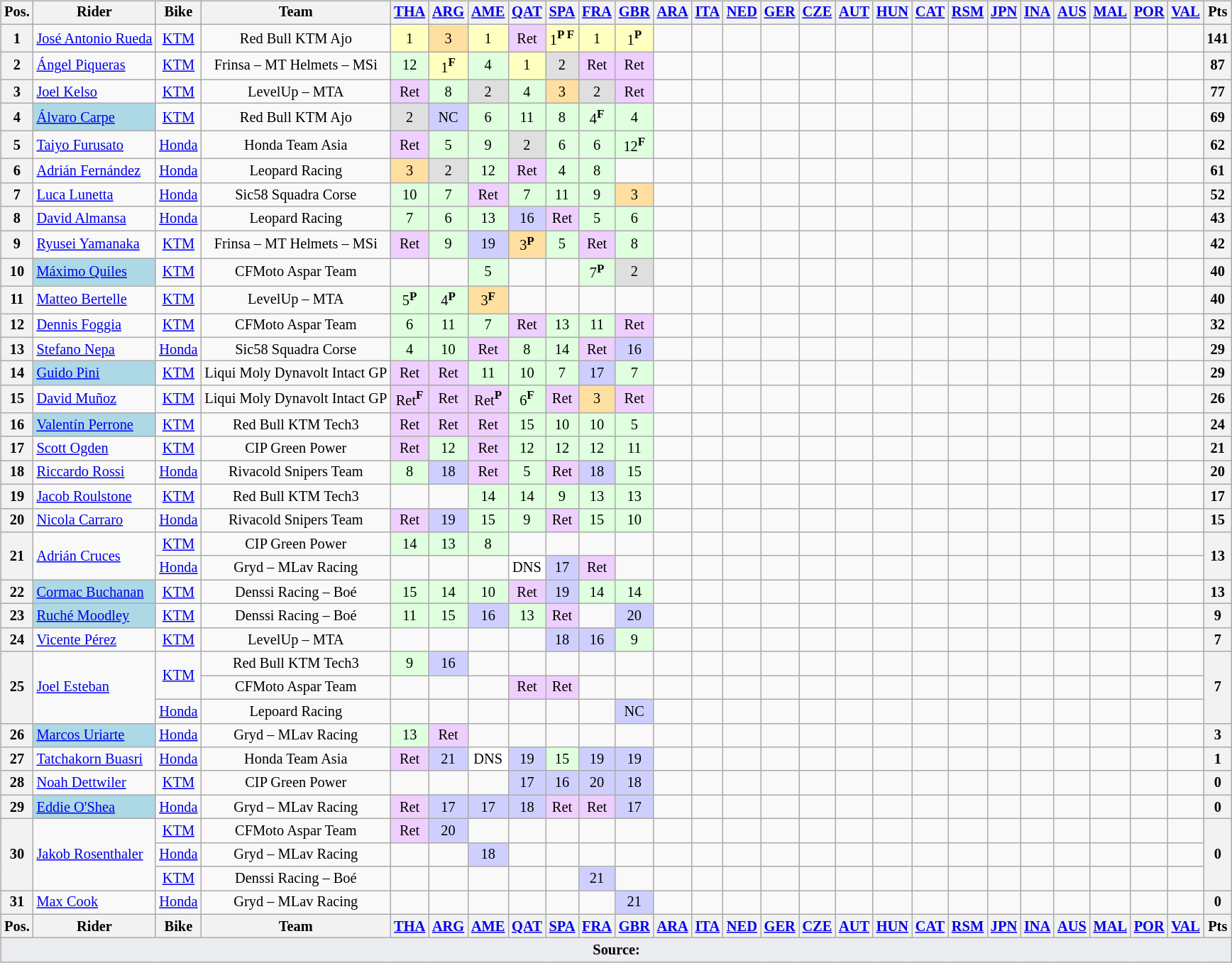<table>
<tr>
<td><br><table class="wikitable" style="font-size:85%; text-align:center;">
<tr>
<th>Pos.</th>
<th>Rider</th>
<th>Bike</th>
<th>Team</th>
<th><a href='#'>THA</a><br></th>
<th><a href='#'>ARG</a><br></th>
<th><a href='#'>AME</a><br></th>
<th><a href='#'>QAT</a><br></th>
<th><a href='#'>SPA</a><br></th>
<th><a href='#'>FRA</a><br></th>
<th><a href='#'>GBR</a><br></th>
<th><a href='#'>ARA</a><br></th>
<th><a href='#'>ITA</a><br></th>
<th><a href='#'>NED</a><br></th>
<th><a href='#'>GER</a><br></th>
<th><a href='#'>CZE</a><br></th>
<th><a href='#'>AUT</a><br></th>
<th><a href='#'>HUN</a><br></th>
<th><a href='#'>CAT</a><br></th>
<th><a href='#'>RSM</a><br></th>
<th><a href='#'>JPN</a><br></th>
<th><a href='#'>INA</a><br></th>
<th><a href='#'>AUS</a><br></th>
<th><a href='#'>MAL</a><br></th>
<th><a href='#'>POR</a><br></th>
<th><a href='#'>VAL</a><br></th>
<th>Pts</th>
</tr>
<tr>
<th>1</th>
<td align="left" nowrap=""> <a href='#'>José Antonio Rueda</a></td>
<td><a href='#'>KTM</a></td>
<td>Red Bull KTM Ajo</td>
<td bgcolor="#ffffbf">1</td>
<td bgcolor="#ffdf9f">3</td>
<td bgcolor="#ffffbf">1</td>
<td bgcolor="#efcfff">Ret</td>
<td bgcolor="#ffffbf">1<strong><sup>P F</sup></strong></td>
<td bgcolor="#ffffbf">1</td>
<td bgcolor="#ffffbf">1<strong><sup>P</sup></strong></td>
<td></td>
<td></td>
<td></td>
<td></td>
<td></td>
<td></td>
<td></td>
<td></td>
<td></td>
<td></td>
<td></td>
<td></td>
<td></td>
<td></td>
<td></td>
<th>141</th>
</tr>
<tr>
<th>2</th>
<td align="left"> <a href='#'>Ángel Piqueras</a></td>
<td><a href='#'>KTM</a></td>
<td>Frinsa – MT Helmets – MSi</td>
<td bgcolor="#dfffdf">12</td>
<td bgcolor="#ffffbf">1<strong><sup>F</sup></strong></td>
<td bgcolor="#dfffdf">4</td>
<td bgcolor="#ffffbf">1</td>
<td bgcolor="#dfdfdf">2</td>
<td bgcolor="#efcfff">Ret</td>
<td bgcolor="#efcfff">Ret</td>
<td></td>
<td></td>
<td></td>
<td></td>
<td></td>
<td></td>
<td></td>
<td></td>
<td></td>
<td></td>
<td></td>
<td></td>
<td></td>
<td></td>
<td></td>
<th>87</th>
</tr>
<tr>
<th>3</th>
<td align="left"> <a href='#'>Joel Kelso</a></td>
<td><a href='#'>KTM</a></td>
<td>LevelUp – MTA</td>
<td bgcolor="#efcfff">Ret</td>
<td bgcolor="#dfffdf">8</td>
<td bgcolor="#dfdfdf">2</td>
<td bgcolor="#dfffdf">4</td>
<td bgcolor="#ffdf9f">3</td>
<td bgcolor="#dfdfdf">2</td>
<td bgcolor="#efcfff">Ret</td>
<td></td>
<td></td>
<td></td>
<td></td>
<td></td>
<td></td>
<td></td>
<td></td>
<td></td>
<td></td>
<td></td>
<td></td>
<td></td>
<td></td>
<td></td>
<th>77</th>
</tr>
<tr>
<th>4</th>
<td style="background:lightblue;" align="left"> <a href='#'>Álvaro Carpe</a></td>
<td><a href='#'>KTM</a></td>
<td>Red Bull KTM Ajo</td>
<td bgcolor="#dfdfdf">2</td>
<td bgcolor="#cfcfff">NC</td>
<td bgcolor="#dfffdf">6</td>
<td bgcolor="#dfffdf">11</td>
<td bgcolor="#dfffdf">8</td>
<td bgcolor="#dfffdf">4<strong><sup>F</sup></strong></td>
<td bgcolor="#dfffdf">4</td>
<td></td>
<td></td>
<td></td>
<td></td>
<td></td>
<td></td>
<td></td>
<td></td>
<td></td>
<td></td>
<td></td>
<td></td>
<td></td>
<td></td>
<td></td>
<th>69</th>
</tr>
<tr>
<th>5</th>
<td align="left"> <a href='#'>Taiyo Furusato</a></td>
<td><a href='#'>Honda</a></td>
<td>Honda Team Asia</td>
<td bgcolor="#efcfff">Ret</td>
<td bgcolor="#dfffdf">5</td>
<td bgcolor="#dfffdf">9</td>
<td bgcolor="#dfdfdf">2</td>
<td bgcolor="#dfffdf">6</td>
<td bgcolor="#dfffdf">6</td>
<td bgcolor="#dfffdf">12<strong><sup>F</sup></strong></td>
<td></td>
<td></td>
<td></td>
<td></td>
<td></td>
<td></td>
<td></td>
<td></td>
<td></td>
<td></td>
<td></td>
<td></td>
<td></td>
<td></td>
<td></td>
<th>62</th>
</tr>
<tr>
<th>6</th>
<td align="left"> <a href='#'>Adrián Fernández</a></td>
<td><a href='#'>Honda</a></td>
<td>Leopard Racing</td>
<td bgcolor="#ffdf9f">3</td>
<td bgcolor="#dfdfdf">2</td>
<td bgcolor="#dfffdf">12</td>
<td bgcolor="#efcfff">Ret</td>
<td bgcolor="#dfffdf">4</td>
<td bgcolor="#dfffdf">8</td>
<td></td>
<td></td>
<td></td>
<td></td>
<td></td>
<td></td>
<td></td>
<td></td>
<td></td>
<td></td>
<td></td>
<td></td>
<td></td>
<td></td>
<td></td>
<td></td>
<th>61</th>
</tr>
<tr>
<th>7</th>
<td align="left"> <a href='#'>Luca Lunetta</a></td>
<td><a href='#'>Honda</a></td>
<td>Sic58 Squadra Corse</td>
<td bgcolor="#dfffdf">10</td>
<td bgcolor="#dfffdf">7</td>
<td bgcolor="#efcfff">Ret</td>
<td bgcolor="#dfffdf">7</td>
<td bgcolor="#dfffdf">11</td>
<td bgcolor="#dfffdf">9</td>
<td bgcolor="#ffdf9f">3</td>
<td></td>
<td></td>
<td></td>
<td></td>
<td></td>
<td></td>
<td></td>
<td></td>
<td></td>
<td></td>
<td></td>
<td></td>
<td></td>
<td></td>
<td></td>
<th>52</th>
</tr>
<tr>
<th>8</th>
<td align="left"> <a href='#'>David Almansa</a></td>
<td><a href='#'>Honda</a></td>
<td>Leopard Racing</td>
<td bgcolor="#dfffdf">7</td>
<td bgcolor="#dfffdf">6</td>
<td bgcolor="#dfffdf">13</td>
<td bgcolor="#cfcfff">16</td>
<td bgcolor="#efcfff">Ret</td>
<td bgcolor="#dfffdf">5</td>
<td bgcolor="#dfffdf">6</td>
<td></td>
<td></td>
<td></td>
<td></td>
<td></td>
<td></td>
<td></td>
<td></td>
<td></td>
<td></td>
<td></td>
<td></td>
<td></td>
<td></td>
<td></td>
<th>43</th>
</tr>
<tr>
<th>9</th>
<td align="left"> <a href='#'>Ryusei Yamanaka</a></td>
<td><a href='#'>KTM</a></td>
<td>Frinsa – MT Helmets – MSi</td>
<td bgcolor="#efcfff">Ret</td>
<td bgcolor="#dfffdf">9</td>
<td bgcolor="#cfcfff">19</td>
<td bgcolor="#ffdf9f">3<strong><sup>P</sup></strong></td>
<td bgcolor="#dfffdf">5</td>
<td bgcolor="#efcfff">Ret</td>
<td bgcolor="#dfffdf">8</td>
<td></td>
<td></td>
<td></td>
<td></td>
<td></td>
<td></td>
<td></td>
<td></td>
<td></td>
<td></td>
<td></td>
<td></td>
<td></td>
<td></td>
<td></td>
<th>42</th>
</tr>
<tr>
<th>10</th>
<td align="left" style="background:lightblue;"> <a href='#'>Máximo Quiles</a></td>
<td><a href='#'>KTM</a></td>
<td>CFMoto Aspar Team</td>
<td></td>
<td></td>
<td bgcolor="#dfffdf">5</td>
<td></td>
<td></td>
<td bgcolor="#dfffdf">7<strong><sup>P</sup></strong></td>
<td bgcolor="#dfdfdf">2</td>
<td></td>
<td></td>
<td></td>
<td></td>
<td></td>
<td></td>
<td></td>
<td></td>
<td></td>
<td></td>
<td></td>
<td></td>
<td></td>
<td></td>
<td></td>
<th>40</th>
</tr>
<tr>
<th>11</th>
<td align="left"> <a href='#'>Matteo Bertelle</a></td>
<td><a href='#'>KTM</a></td>
<td>LevelUp – MTA</td>
<td bgcolor="#dfffdf">5<strong><sup>P</sup></strong></td>
<td bgcolor="#dfffdf">4<strong><sup>P</sup></strong></td>
<td bgcolor="#ffdf9f">3<strong><sup>F</sup></strong></td>
<td></td>
<td></td>
<td></td>
<td></td>
<td></td>
<td></td>
<td></td>
<td></td>
<td></td>
<td></td>
<td></td>
<td></td>
<td></td>
<td></td>
<td></td>
<td></td>
<td></td>
<td></td>
<td></td>
<th>40</th>
</tr>
<tr>
<th>12</th>
<td align="left"> <a href='#'>Dennis Foggia</a></td>
<td><a href='#'>KTM</a></td>
<td>CFMoto Aspar Team</td>
<td bgcolor="#dfffdf">6</td>
<td bgcolor="#dfffdf">11</td>
<td bgcolor="#dfffdf">7</td>
<td bgcolor="#efcfff">Ret</td>
<td bgcolor="#dfffdf">13</td>
<td bgcolor="#dfffdf">11</td>
<td bgcolor="#efcfff">Ret</td>
<td></td>
<td></td>
<td></td>
<td></td>
<td></td>
<td></td>
<td></td>
<td></td>
<td></td>
<td></td>
<td></td>
<td></td>
<td></td>
<td></td>
<td></td>
<th>32</th>
</tr>
<tr>
<th>13</th>
<td align="left"> <a href='#'>Stefano Nepa</a></td>
<td><a href='#'>Honda</a></td>
<td>Sic58 Squadra Corse</td>
<td bgcolor="#dfffdf">4</td>
<td bgcolor="#dfffdf">10</td>
<td bgcolor="#efcfff">Ret</td>
<td bgcolor="#dfffdf">8</td>
<td bgcolor="#dfffdf">14</td>
<td bgcolor="#efcfff">Ret</td>
<td bgcolor="#cfcfff">16</td>
<td></td>
<td></td>
<td></td>
<td></td>
<td></td>
<td></td>
<td></td>
<td></td>
<td></td>
<td></td>
<td></td>
<td></td>
<td></td>
<td></td>
<td></td>
<th>29</th>
</tr>
<tr>
<th>14</th>
<td align="left" style="background:lightblue;"> <a href='#'>Guido Pini</a></td>
<td><a href='#'>KTM</a></td>
<td>Liqui Moly Dynavolt Intact GP</td>
<td bgcolor="#efcfff">Ret</td>
<td bgcolor="#efcfff">Ret</td>
<td bgcolor="#dfffdf">11</td>
<td bgcolor="#dfffdf">10</td>
<td bgcolor="#dfffdf">7</td>
<td bgcolor="#cfcfff">17</td>
<td bgcolor="#dfffdf">7</td>
<td></td>
<td></td>
<td></td>
<td></td>
<td></td>
<td></td>
<td></td>
<td></td>
<td></td>
<td></td>
<td></td>
<td></td>
<td></td>
<td></td>
<td></td>
<th>29</th>
</tr>
<tr>
<th>15</th>
<td align="left"> <a href='#'>David Muñoz</a></td>
<td><a href='#'>KTM</a></td>
<td nowrap="">Liqui Moly Dynavolt Intact GP</td>
<td bgcolor="#efcfff">Ret<strong><sup>F</sup></strong></td>
<td bgcolor="#efcfff">Ret</td>
<td bgcolor="#efcfff">Ret<strong><sup>P</sup></strong></td>
<td bgcolor="#dfffdf">6<strong><sup>F</sup></strong></td>
<td bgcolor="#efcfff">Ret</td>
<td bgcolor="#ffdf9f">3</td>
<td bgcolor="#efcfff">Ret</td>
<td></td>
<td></td>
<td></td>
<td></td>
<td></td>
<td></td>
<td></td>
<td></td>
<td></td>
<td></td>
<td></td>
<td></td>
<td></td>
<td></td>
<td></td>
<th>26</th>
</tr>
<tr>
<th>16</th>
<td align="left" style="background:lightblue;"> <a href='#'>Valentín Perrone</a></td>
<td><a href='#'>KTM</a></td>
<td>Red Bull KTM Tech3</td>
<td bgcolor="#efcfff">Ret</td>
<td bgcolor="#efcfff">Ret</td>
<td bgcolor="#efcfff">Ret</td>
<td bgcolor="#dfffdf">15</td>
<td bgcolor="#dfffdf">10</td>
<td bgcolor="#dfffdf">10</td>
<td bgcolor="#dfffdf">5</td>
<td></td>
<td></td>
<td></td>
<td></td>
<td></td>
<td></td>
<td></td>
<td></td>
<td></td>
<td></td>
<td></td>
<td></td>
<td></td>
<td></td>
<td></td>
<th>24</th>
</tr>
<tr>
<th>17</th>
<td align="left"> <a href='#'>Scott Ogden</a></td>
<td><a href='#'>KTM</a></td>
<td>CIP Green Power</td>
<td bgcolor="#efcfff">Ret</td>
<td bgcolor="#dfffdf">12</td>
<td bgcolor="#efcfff">Ret</td>
<td bgcolor="#dfffdf">12</td>
<td bgcolor="#dfffdf">12</td>
<td bgcolor="#dfffdf">12</td>
<td bgcolor="#dfffdf">11</td>
<td></td>
<td></td>
<td></td>
<td></td>
<td></td>
<td></td>
<td></td>
<td></td>
<td></td>
<td></td>
<td></td>
<td></td>
<td></td>
<td></td>
<td></td>
<th>21</th>
</tr>
<tr>
<th>18</th>
<td align="left"> <a href='#'>Riccardo Rossi</a></td>
<td><a href='#'>Honda</a></td>
<td>Rivacold Snipers Team</td>
<td bgcolor="#dfffdf">8</td>
<td bgcolor="#cfcfff">18</td>
<td bgcolor="#efcfff">Ret</td>
<td bgcolor="#dfffdf">5</td>
<td bgcolor="#efcfff">Ret</td>
<td bgcolor="#cfcfff">18</td>
<td bgcolor="#dfffdf">15</td>
<td></td>
<td></td>
<td></td>
<td></td>
<td></td>
<td></td>
<td></td>
<td></td>
<td></td>
<td></td>
<td></td>
<td></td>
<td></td>
<td></td>
<td></td>
<th>20</th>
</tr>
<tr>
<th>19</th>
<td align="left"> <a href='#'>Jacob Roulstone</a></td>
<td><a href='#'>KTM</a></td>
<td>Red Bull KTM Tech3</td>
<td></td>
<td></td>
<td bgcolor="#dfffdf">14</td>
<td bgcolor="#dfffdf">14</td>
<td bgcolor="#dfffdf">9</td>
<td bgcolor="#dfffdf">13</td>
<td bgcolor="#dfffdf">13</td>
<td></td>
<td></td>
<td></td>
<td></td>
<td></td>
<td></td>
<td></td>
<td></td>
<td></td>
<td></td>
<td></td>
<td></td>
<td></td>
<td></td>
<td></td>
<th>17</th>
</tr>
<tr>
<th>20</th>
<td align="left"> <a href='#'>Nicola Carraro</a></td>
<td><a href='#'>Honda</a></td>
<td>Rivacold Snipers Team</td>
<td bgcolor="#efcfff">Ret</td>
<td bgcolor="#cfcfff">19</td>
<td bgcolor="#dfffdf">15</td>
<td bgcolor="#dfffdf">9</td>
<td bgcolor="#efcfff">Ret</td>
<td bgcolor="#dfffdf">15</td>
<td bgcolor="#dfffdf">10</td>
<td></td>
<td></td>
<td></td>
<td></td>
<td></td>
<td></td>
<td></td>
<td></td>
<td></td>
<td></td>
<td></td>
<td></td>
<td></td>
<td></td>
<td></td>
<th>15</th>
</tr>
<tr>
<th rowspan=2>21</th>
<td rowspan=2 align="left"> <a href='#'>Adrián Cruces</a></td>
<td><a href='#'>KTM</a></td>
<td>CIP Green Power</td>
<td bgcolor="#dfffdf">14</td>
<td bgcolor="#dfffdf">13</td>
<td bgcolor="#dfffdf">8</td>
<td></td>
<td></td>
<td></td>
<td></td>
<td></td>
<td></td>
<td></td>
<td></td>
<td></td>
<td></td>
<td></td>
<td></td>
<td></td>
<td></td>
<td></td>
<td></td>
<td></td>
<td></td>
<td></td>
<th rowspan=2>13</th>
</tr>
<tr>
<td><a href='#'>Honda</a></td>
<td>Gryd – MLav Racing</td>
<td></td>
<td></td>
<td></td>
<td bgcolor="#ffffff">DNS</td>
<td bgcolor="#cfcfff">17</td>
<td bgcolor="#efcfff">Ret</td>
<td></td>
<td></td>
<td></td>
<td></td>
<td></td>
<td></td>
<td></td>
<td></td>
<td></td>
<td></td>
<td></td>
<td></td>
<td></td>
<td></td>
<td></td>
<td></td>
</tr>
<tr>
<th>22</th>
<td style="background:lightblue;" align="left"> <a href='#'>Cormac Buchanan</a></td>
<td><a href='#'>KTM</a></td>
<td>Denssi Racing – Boé</td>
<td bgcolor="#dfffdf">15</td>
<td bgcolor="#dfffdf">14</td>
<td bgcolor="#dfffdf">10</td>
<td bgcolor="#efcfff">Ret</td>
<td bgcolor="#cfcfff">19</td>
<td bgcolor="#dfffdf">14</td>
<td bgcolor="#dfffdf">14</td>
<td></td>
<td></td>
<td></td>
<td></td>
<td></td>
<td></td>
<td></td>
<td></td>
<td></td>
<td></td>
<td></td>
<td></td>
<td></td>
<td></td>
<td></td>
<th>13</th>
</tr>
<tr>
<th>23</th>
<td align="left" style="background:lightblue;"> <a href='#'>Ruché Moodley</a></td>
<td><a href='#'>KTM</a></td>
<td>Denssi Racing – Boé</td>
<td bgcolor="#dfffdf">11</td>
<td bgcolor="#dfffdf">15</td>
<td bgcolor="#cfcfff">16</td>
<td bgcolor="#dfffdf">13</td>
<td bgcolor="#efcfff">Ret</td>
<td></td>
<td bgcolor="#cfcfff">20</td>
<td></td>
<td></td>
<td></td>
<td></td>
<td></td>
<td></td>
<td></td>
<td></td>
<td></td>
<td></td>
<td></td>
<td></td>
<td></td>
<td></td>
<td></td>
<th>9</th>
</tr>
<tr>
<th>24</th>
<td align="left"> <a href='#'>Vicente Pérez</a></td>
<td><a href='#'>KTM</a></td>
<td>LevelUp – MTA</td>
<td></td>
<td></td>
<td></td>
<td></td>
<td bgcolor="#cfcfff">18</td>
<td bgcolor="#cfcfff">16</td>
<td bgcolor="#dfffdf">9</td>
<td></td>
<td></td>
<td></td>
<td></td>
<td></td>
<td></td>
<td></td>
<td></td>
<td></td>
<td></td>
<td></td>
<td></td>
<td></td>
<td></td>
<td></td>
<th>7</th>
</tr>
<tr>
<th rowspan="3">25</th>
<td rowspan="3" align="left"> <a href='#'>Joel Esteban</a></td>
<td rowspan="2"><a href='#'>KTM</a></td>
<td>Red Bull KTM Tech3</td>
<td bgcolor="#dfffdf">9</td>
<td bgcolor="#cfcfff">16</td>
<td></td>
<td></td>
<td></td>
<td></td>
<td></td>
<td></td>
<td></td>
<td></td>
<td></td>
<td></td>
<td></td>
<td></td>
<td></td>
<td></td>
<td></td>
<td></td>
<td></td>
<td></td>
<td></td>
<td></td>
<th rowspan="3">7</th>
</tr>
<tr>
<td>CFMoto Aspar Team</td>
<td></td>
<td></td>
<td></td>
<td bgcolor="#efcfff">Ret</td>
<td bgcolor="#efcfff">Ret</td>
<td></td>
<td></td>
<td></td>
<td></td>
<td></td>
<td></td>
<td></td>
<td></td>
<td></td>
<td></td>
<td></td>
<td></td>
<td></td>
<td></td>
<td></td>
<td></td>
<td></td>
</tr>
<tr>
<td><a href='#'>Honda</a></td>
<td>Lepoard Racing</td>
<td></td>
<td></td>
<td></td>
<td></td>
<td></td>
<td></td>
<td bgcolor="#cfcfff">NC</td>
<td></td>
<td></td>
<td></td>
<td></td>
<td></td>
<td></td>
<td></td>
<td></td>
<td></td>
<td></td>
<td></td>
<td></td>
<td></td>
<td></td>
<td></td>
</tr>
<tr>
<th>26</th>
<td style="background:lightblue;" align="left"> <a href='#'>Marcos Uriarte</a></td>
<td><a href='#'>Honda</a></td>
<td>Gryd – MLav Racing</td>
<td bgcolor="#dfffdf">13</td>
<td bgcolor="#efcfff">Ret</td>
<td></td>
<td></td>
<td></td>
<td></td>
<td></td>
<td></td>
<td></td>
<td></td>
<td></td>
<td></td>
<td></td>
<td></td>
<td></td>
<td></td>
<td></td>
<td></td>
<td></td>
<td></td>
<td></td>
<td></td>
<th>3</th>
</tr>
<tr>
<th>27</th>
<td align="left"> <a href='#'>Tatchakorn Buasri</a></td>
<td><a href='#'>Honda</a></td>
<td>Honda Team Asia</td>
<td bgcolor="#efcfff">Ret</td>
<td bgcolor="#cfcfff">21</td>
<td bgcolor="#ffffff">DNS</td>
<td bgcolor="#cfcfff">19</td>
<td bgcolor="#dfffdf">15</td>
<td bgcolor="#cfcfff">19</td>
<td bgcolor="#cfcfff">19</td>
<td></td>
<td></td>
<td></td>
<td></td>
<td></td>
<td></td>
<td></td>
<td></td>
<td></td>
<td></td>
<td></td>
<td></td>
<td></td>
<td></td>
<td></td>
<th>1</th>
</tr>
<tr>
<th>28</th>
<td align="left"> <a href='#'>Noah Dettwiler</a></td>
<td><a href='#'>KTM</a></td>
<td>CIP Green Power</td>
<td></td>
<td></td>
<td></td>
<td bgcolor="#cfcfff">17</td>
<td bgcolor="#cfcfff">16</td>
<td bgcolor="#cfcfff">20</td>
<td bgcolor="#cfcfff">18</td>
<td></td>
<td></td>
<td></td>
<td></td>
<td></td>
<td></td>
<td></td>
<td></td>
<td></td>
<td></td>
<td></td>
<td></td>
<td></td>
<td></td>
<td></td>
<th>0</th>
</tr>
<tr>
<th>29</th>
<td style="background:lightblue;" align="left"> <a href='#'>Eddie O'Shea</a></td>
<td><a href='#'>Honda</a></td>
<td>Gryd – MLav Racing</td>
<td bgcolor="#efcfff">Ret</td>
<td bgcolor="#cfcfff">17</td>
<td bgcolor="#cfcfff">17</td>
<td bgcolor="#cfcfff">18</td>
<td bgcolor="#efcfff">Ret</td>
<td bgcolor="#efcfff">Ret</td>
<td bgcolor="#cfcfff">17</td>
<td></td>
<td></td>
<td></td>
<td></td>
<td></td>
<td></td>
<td></td>
<td></td>
<td></td>
<td></td>
<td></td>
<td></td>
<td></td>
<td></td>
<td></td>
<th>0</th>
</tr>
<tr>
<th rowspan="3">30</th>
<td rowspan="3" align="left"> <a href='#'>Jakob Rosenthaler</a></td>
<td><a href='#'>KTM</a></td>
<td>CFMoto Aspar Team</td>
<td bgcolor="#efcfff">Ret</td>
<td bgcolor="#cfcfff">20</td>
<td></td>
<td></td>
<td></td>
<td></td>
<td></td>
<td></td>
<td></td>
<td></td>
<td></td>
<td></td>
<td></td>
<td></td>
<td></td>
<td></td>
<td></td>
<td></td>
<td></td>
<td></td>
<td></td>
<td></td>
<th rowspan="3">0</th>
</tr>
<tr>
<td><a href='#'>Honda</a></td>
<td>Gryd – MLav Racing</td>
<td></td>
<td></td>
<td bgcolor="#cfcfff">18</td>
<td></td>
<td></td>
<td></td>
<td></td>
<td></td>
<td></td>
<td></td>
<td></td>
<td></td>
<td></td>
<td></td>
<td></td>
<td></td>
<td></td>
<td></td>
<td></td>
<td></td>
<td></td>
<td></td>
</tr>
<tr>
<td><a href='#'>KTM</a></td>
<td>Denssi Racing – Boé</td>
<td></td>
<td></td>
<td></td>
<td></td>
<td></td>
<td bgcolor="#cfcfff">21</td>
<td></td>
<td></td>
<td></td>
<td></td>
<td></td>
<td></td>
<td></td>
<td></td>
<td></td>
<td></td>
<td></td>
<td></td>
<td></td>
<td></td>
<td></td>
<td></td>
</tr>
<tr>
<th>31</th>
<td align="left"> <a href='#'>Max Cook</a></td>
<td><a href='#'>Honda</a></td>
<td>Gryd – MLav Racing</td>
<td></td>
<td></td>
<td></td>
<td></td>
<td></td>
<td></td>
<td bgcolor="#cfcfff">21</td>
<td></td>
<td></td>
<td></td>
<td></td>
<td></td>
<td></td>
<td></td>
<td></td>
<td></td>
<td></td>
<td></td>
<td></td>
<td></td>
<td></td>
<td></td>
<th>0</th>
</tr>
<tr>
<th>Pos.</th>
<th>Rider</th>
<th>Bike</th>
<th>Team</th>
<th><a href='#'>THA</a><br></th>
<th><a href='#'>ARG</a><br></th>
<th><a href='#'>AME</a><br></th>
<th><a href='#'>QAT</a><br></th>
<th><a href='#'>SPA</a><br></th>
<th><a href='#'>FRA</a><br></th>
<th><a href='#'>GBR</a><br></th>
<th><a href='#'>ARA</a><br></th>
<th><a href='#'>ITA</a><br></th>
<th><a href='#'>NED</a><br></th>
<th><a href='#'>GER</a><br></th>
<th><a href='#'>CZE</a><br></th>
<th><a href='#'>AUT</a><br></th>
<th><a href='#'>HUN</a><br></th>
<th><a href='#'>CAT</a><br></th>
<th><a href='#'>RSM</a><br></th>
<th><a href='#'>JPN</a><br></th>
<th><a href='#'>INA</a><br></th>
<th><a href='#'>AUS</a><br></th>
<th><a href='#'>MAL</a><br></th>
<th><a href='#'>POR</a><br></th>
<th><a href='#'>VAL</a><br></th>
<th>Pts</th>
</tr>
<tr>
<td colspan="27" style="background-color:#EAECF0;text-align:center"><strong>Source:</strong></td>
</tr>
</table>
</td>
<td valign="top"><br></td>
</tr>
</table>
